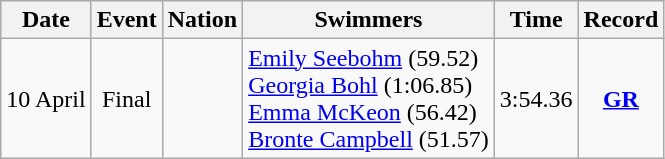<table class=wikitable style=text-align:center>
<tr>
<th>Date</th>
<th>Event</th>
<th>Nation</th>
<th>Swimmers</th>
<th>Time</th>
<th>Record</th>
</tr>
<tr>
<td>10 April</td>
<td>Final</td>
<td align=left></td>
<td align=left><a href='#'>Emily Seebohm</a> (59.52)<br><a href='#'>Georgia Bohl</a> (1:06.85)<br><a href='#'>Emma McKeon</a> (56.42)<br><a href='#'>Bronte Campbell</a> (51.57)</td>
<td>3:54.36</td>
<td><strong><a href='#'>GR</a></strong></td>
</tr>
</table>
